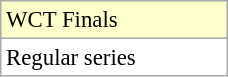<table class="wikitable" style="font-size:95%;" width=12%>
<tr bgcolor="#ffffcc">
<td>WCT Finals</td>
</tr>
<tr bgcolor="#ffffff">
<td>Regular series</td>
</tr>
</table>
